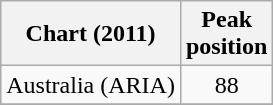<table class="wikitable sortable">
<tr>
<th scope="col">Chart (2011)</th>
<th scope="col">Peak<br>position</th>
</tr>
<tr>
<td>Australia (ARIA)</td>
<td align="center">88</td>
</tr>
<tr>
</tr>
<tr>
</tr>
<tr>
</tr>
</table>
